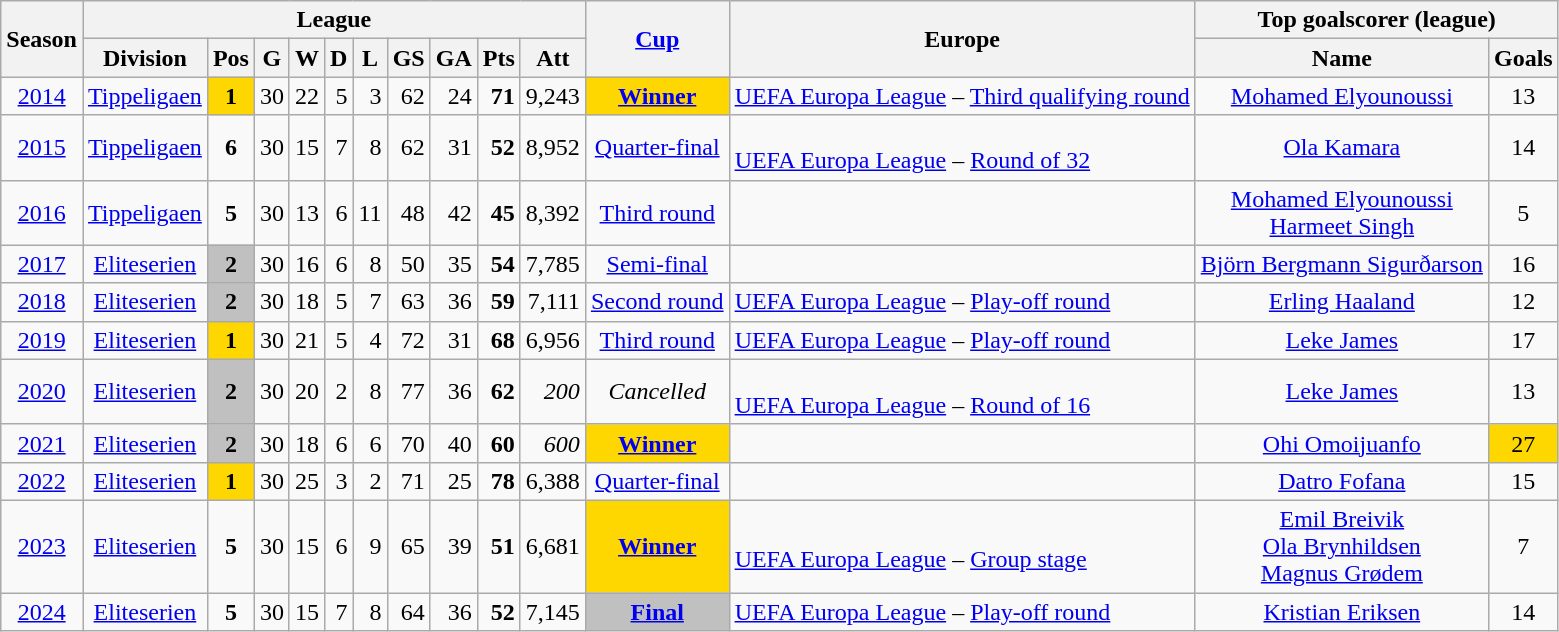<table class="wikitable" style="text-align: center">
<tr>
<th rowspan="2">Season</th>
<th colspan="10">League</th>
<th rowspan="2"><a href='#'>Cup</a></th>
<th rowspan="2">Europe</th>
<th colspan="2">Top goalscorer (league)</th>
</tr>
<tr>
<th>Division</th>
<th>Pos</th>
<th>G</th>
<th>W</th>
<th>D</th>
<th>L</th>
<th>GS</th>
<th>GA</th>
<th>Pts</th>
<th>Att</th>
<th>Name</th>
<th>Goals</th>
</tr>
<tr>
<td><a href='#'>2014</a></td>
<td><a href='#'>Tippeligaen</a></td>
<td bgcolor=gold><strong>1</strong></td>
<td align=right>30</td>
<td align=right>22</td>
<td align=right>5</td>
<td align=right>3</td>
<td align=right>62</td>
<td align=right>24</td>
<td align=right><strong>71</strong></td>
<td align=right>9,243</td>
<td bgcolor=gold><strong><a href='#'>Winner</a></strong></td>
<td align="left"><a href='#'>UEFA Europa League</a> – <a href='#'>Third qualifying round</a></td>
<td><a href='#'>Mohamed Elyounoussi</a></td>
<td>13</td>
</tr>
<tr>
<td><a href='#'>2015</a></td>
<td><a href='#'>Tippeligaen</a></td>
<td><strong>6</strong></td>
<td align=right>30</td>
<td align=right>15</td>
<td align=right>7</td>
<td align=right>8</td>
<td align=right>62</td>
<td align=right>31</td>
<td align=right><strong>52</strong></td>
<td align=right>8,952</td>
<td><a href='#'>Quarter-final</a></td>
<td align="left"> <br><a href='#'>UEFA Europa League</a> – <a href='#'>Round of 32</a></td>
<td><a href='#'>Ola Kamara</a></td>
<td>14</td>
</tr>
<tr>
<td><a href='#'>2016</a></td>
<td><a href='#'>Tippeligaen</a></td>
<td><strong>5</strong></td>
<td align=right>30</td>
<td align=right>13</td>
<td align=right>6</td>
<td align=right>11</td>
<td align=right>48</td>
<td align=right>42</td>
<td align=right><strong>45</strong></td>
<td align=right>8,392</td>
<td><a href='#'>Third round</a></td>
<td></td>
<td><a href='#'>Mohamed Elyounoussi</a> <br> <a href='#'>Harmeet Singh</a></td>
<td>5</td>
</tr>
<tr>
<td><a href='#'>2017</a></td>
<td><a href='#'>Eliteserien</a></td>
<td bgcolor=silver><strong>2</strong></td>
<td align=right>30</td>
<td align=right>16</td>
<td align=right>6</td>
<td align=right>8</td>
<td align=right>50</td>
<td align=right>35</td>
<td align=right><strong>54</strong></td>
<td align=right>7,785</td>
<td><a href='#'>Semi-final</a></td>
<td></td>
<td><a href='#'>Björn Bergmann Sigurðarson</a></td>
<td>16</td>
</tr>
<tr>
<td><a href='#'>2018</a></td>
<td><a href='#'>Eliteserien</a></td>
<td bgcolor=silver><strong>2</strong></td>
<td align=right>30</td>
<td align=right>18</td>
<td align=right>5</td>
<td align=right>7</td>
<td align=right>63</td>
<td align=right>36</td>
<td align=right><strong>59</strong></td>
<td align=right>7,111</td>
<td><a href='#'>Second round</a></td>
<td align="left"><a href='#'>UEFA Europa League</a> – <a href='#'>Play-off round</a></td>
<td><a href='#'>Erling Haaland</a></td>
<td>12</td>
</tr>
<tr>
<td><a href='#'>2019</a></td>
<td><a href='#'>Eliteserien</a></td>
<td bgcolor=gold><strong>1</strong></td>
<td align=right>30</td>
<td align=right>21</td>
<td align=right>5</td>
<td align=right>4</td>
<td align=right>72</td>
<td align=right>31</td>
<td align=right><strong>68</strong></td>
<td align=right>6,956</td>
<td><a href='#'>Third round</a></td>
<td align="left"><a href='#'>UEFA Europa League</a> – <a href='#'>Play-off round</a></td>
<td><a href='#'>Leke James</a></td>
<td>17</td>
</tr>
<tr>
<td><a href='#'>2020</a></td>
<td><a href='#'>Eliteserien</a></td>
<td bgcolor=silver><strong>2</strong></td>
<td align=right>30</td>
<td align=right>20</td>
<td align=right>2</td>
<td align=right>8</td>
<td align=right>77</td>
<td align=right>36</td>
<td align=right><strong>62</strong></td>
<td align=right><em>200</em></td>
<td><em>Cancelled</em></td>
<td align="left"><br><a href='#'>UEFA Europa League</a> – <a href='#'>Round of 16</a></td>
<td><a href='#'>Leke James</a></td>
<td>13</td>
</tr>
<tr>
<td><a href='#'>2021</a></td>
<td><a href='#'>Eliteserien</a></td>
<td bgcolor=silver><strong>2</strong></td>
<td align=right>30</td>
<td align=right>18</td>
<td align=right>6</td>
<td align=right>6</td>
<td align=right>70</td>
<td align=right>40</td>
<td align=right><strong>60</strong></td>
<td align=right><em>600</em></td>
<td bgcolor=gold><strong><a href='#'>Winner</a></strong></td>
<td align="left"></td>
<td><a href='#'>Ohi Omoijuanfo</a></td>
<td bgcolor=gold>27</td>
</tr>
<tr>
<td><a href='#'>2022</a></td>
<td><a href='#'>Eliteserien</a></td>
<td bgcolor=gold><strong>1</strong></td>
<td align=right>30</td>
<td align=right>25</td>
<td align=right>3</td>
<td align=right>2</td>
<td align=right>71</td>
<td align=right>25</td>
<td align=right><strong>78</strong></td>
<td align=right>6,388</td>
<td><a href='#'>Quarter-final</a></td>
<td align="left"></td>
<td><a href='#'>Datro Fofana</a></td>
<td>15</td>
</tr>
<tr>
<td><a href='#'>2023</a></td>
<td><a href='#'>Eliteserien</a></td>
<td><strong>5</strong></td>
<td align=right>30</td>
<td align=right>15</td>
<td align=right>6</td>
<td align=right>9</td>
<td align=right>65</td>
<td align=right>39</td>
<td align=right><strong>51</strong></td>
<td align=right>6,681</td>
<td bgcolor=gold><strong><a href='#'>Winner</a></strong></td>
<td align="left"><br><a href='#'>UEFA Europa League</a> – <a href='#'>Group stage</a><em><br></em></td>
<td><a href='#'>Emil Breivik</a><br><a href='#'>Ola Brynhildsen</a> <br> <a href='#'>Magnus Grødem</a></td>
<td>7</td>
</tr>
<tr>
<td><a href='#'>2024</a></td>
<td><a href='#'>Eliteserien</a></td>
<td><strong>5</strong></td>
<td align=right>30</td>
<td align=right>15</td>
<td align=right>7</td>
<td align=right>8</td>
<td align=right>64</td>
<td align=right>36</td>
<td align=right><strong>52</strong></td>
<td align=right>7,145</td>
<td bgcolor=Silver><strong><a href='#'>Final</a></strong></td>
<td align="left"><a href='#'>UEFA Europa League</a> – <a href='#'>Play-off round</a></td>
<td><a href='#'>Kristian Eriksen</a></td>
<td>14</td>
</tr>
</table>
